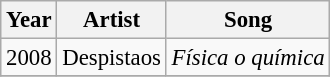<table class="wikitable" style="font-size: 95%;">
<tr>
<th>Year</th>
<th>Artist</th>
<th>Song</th>
</tr>
<tr>
<td>2008</td>
<td>Despistaos</td>
<td><em>Física o química</em></td>
</tr>
<tr>
</tr>
</table>
